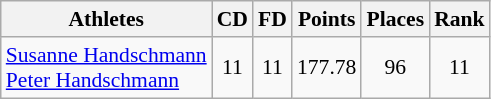<table class="wikitable" border="1" style="font-size:90%">
<tr>
<th>Athletes</th>
<th>CD</th>
<th>FD</th>
<th>Points</th>
<th>Places</th>
<th>Rank</th>
</tr>
<tr align=center>
<td align=left><a href='#'>Susanne Handschmann</a><br><a href='#'>Peter Handschmann</a></td>
<td>11</td>
<td>11</td>
<td>177.78</td>
<td>96</td>
<td>11</td>
</tr>
</table>
